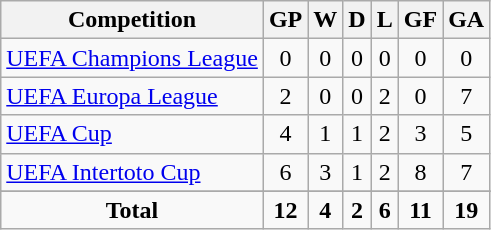<table class="wikitable sortable" style="text-align: center;">
<tr>
<th>Competition</th>
<th>GP</th>
<th>W</th>
<th>D</th>
<th>L</th>
<th>GF</th>
<th>GA</th>
</tr>
<tr>
<td align=left><a href='#'>UEFA Champions League</a></td>
<td>0</td>
<td>0</td>
<td>0</td>
<td>0</td>
<td>0</td>
<td>0</td>
</tr>
<tr>
<td align=left><a href='#'>UEFA Europa League</a></td>
<td>2</td>
<td>0</td>
<td>0</td>
<td>2</td>
<td>0</td>
<td>7</td>
</tr>
<tr>
<td align=left><a href='#'>UEFA Cup</a></td>
<td>4</td>
<td>1</td>
<td>1</td>
<td>2</td>
<td>3</td>
<td>5</td>
</tr>
<tr>
<td align=left><a href='#'>UEFA Intertoto Cup</a></td>
<td>6</td>
<td>3</td>
<td>1</td>
<td>2</td>
<td>8</td>
<td>7</td>
</tr>
<tr>
</tr>
<tr class="unsortable">
<td><strong>Total</strong></td>
<td><strong>12</strong></td>
<td><strong>4</strong></td>
<td><strong>2</strong></td>
<td><strong>6</strong></td>
<td><strong>11</strong></td>
<td><strong>19</strong></td>
</tr>
</table>
